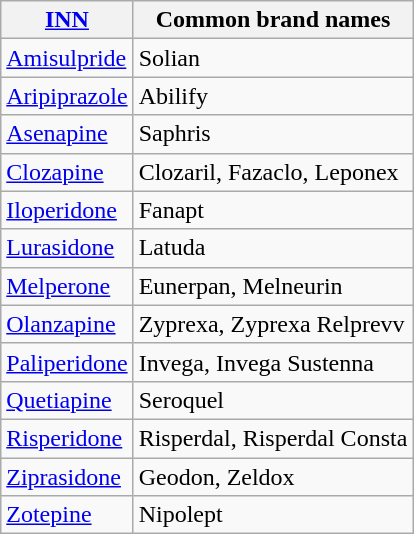<table class="wikitable">
<tr>
<th><a href='#'>INN</a></th>
<th>Common brand names</th>
</tr>
<tr>
<td><a href='#'>Amisulpride</a></td>
<td>Solian</td>
</tr>
<tr>
<td><a href='#'>Aripiprazole</a></td>
<td>Abilify</td>
</tr>
<tr>
<td><a href='#'>Asenapine</a></td>
<td>Saphris</td>
</tr>
<tr>
<td><a href='#'>Clozapine</a></td>
<td>Clozaril, Fazaclo, Leponex</td>
</tr>
<tr>
<td><a href='#'>Iloperidone</a></td>
<td>Fanapt</td>
</tr>
<tr>
<td><a href='#'>Lurasidone</a></td>
<td>Latuda</td>
</tr>
<tr>
<td><a href='#'>Melperone</a></td>
<td>Eunerpan, Melneurin</td>
</tr>
<tr>
<td><a href='#'>Olanzapine</a></td>
<td>Zyprexa, Zyprexa Relprevv</td>
</tr>
<tr>
<td><a href='#'>Paliperidone</a></td>
<td>Invega, Invega Sustenna</td>
</tr>
<tr>
<td><a href='#'>Quetiapine</a></td>
<td>Seroquel</td>
</tr>
<tr>
<td><a href='#'>Risperidone</a></td>
<td>Risperdal, Risperdal Consta</td>
</tr>
<tr>
<td><a href='#'>Ziprasidone</a></td>
<td>Geodon, Zeldox</td>
</tr>
<tr>
<td><a href='#'>Zotepine</a></td>
<td>Nipolept</td>
</tr>
</table>
